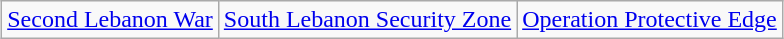<table class="wikitable" style="margin:1em auto; text-align:center;">
<tr>
<td><a href='#'>Second Lebanon War</a></td>
<td><a href='#'>South Lebanon Security Zone</a></td>
<td><a href='#'>Operation Protective Edge</a></td>
</tr>
</table>
